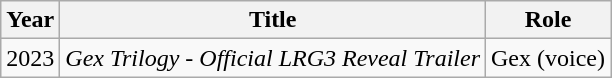<table class="wikitable sortable">
<tr>
<th>Year</th>
<th>Title</th>
<th>Role</th>
</tr>
<tr>
<td>2023</td>
<td><em>Gex Trilogy - Official LRG3 Reveal Trailer</em></td>
<td>Gex (voice)</td>
</tr>
</table>
